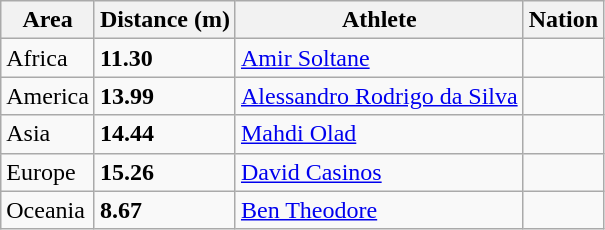<table class="wikitable">
<tr>
<th>Area</th>
<th>Distance (m)</th>
<th>Athlete</th>
<th>Nation</th>
</tr>
<tr>
<td>Africa</td>
<td><strong>11.30</strong></td>
<td><a href='#'>Amir Soltane</a></td>
<td></td>
</tr>
<tr>
<td>America</td>
<td><strong>13.99</strong></td>
<td><a href='#'>Alessandro Rodrigo da Silva</a></td>
<td></td>
</tr>
<tr>
<td>Asia</td>
<td><strong>14.44</strong></td>
<td><a href='#'>Mahdi Olad</a></td>
<td></td>
</tr>
<tr>
<td>Europe</td>
<td><strong>15.26</strong> </td>
<td><a href='#'>David Casinos</a></td>
<td></td>
</tr>
<tr>
<td>Oceania</td>
<td><strong>8.67</strong></td>
<td><a href='#'>Ben Theodore</a></td>
<td></td>
</tr>
</table>
